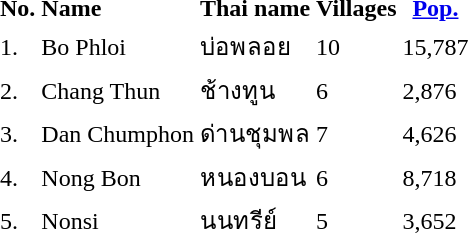<table>
<tr valign=top>
<td><br><table>
<tr>
<th>No.</th>
<th align=left>Name</th>
<th align=left>Thai name</th>
<th>Villages</th>
<th><a href='#'>Pop.</a></th>
<th></th>
<td>    </td>
</tr>
<tr>
<td>1.</td>
<td>Bo Phloi</td>
<td>บ่อพลอย</td>
<td>10</td>
<td>15,787</td>
<td></td>
</tr>
<tr>
<td>2.</td>
<td>Chang Thun</td>
<td>ช้างทูน</td>
<td>6</td>
<td>2,876</td>
<td></td>
</tr>
<tr>
<td>3.</td>
<td>Dan Chumphon</td>
<td>ด่านชุมพล</td>
<td>7</td>
<td>4,626</td>
<td></td>
</tr>
<tr>
<td>4.</td>
<td>Nong Bon</td>
<td>หนองบอน</td>
<td>6</td>
<td>8,718</td>
<td></td>
</tr>
<tr>
<td>5.</td>
<td>Nonsi</td>
<td>นนทรีย์</td>
<td>5</td>
<td>3,652</td>
<td></td>
</tr>
</table>
</td>
<td></td>
</tr>
</table>
